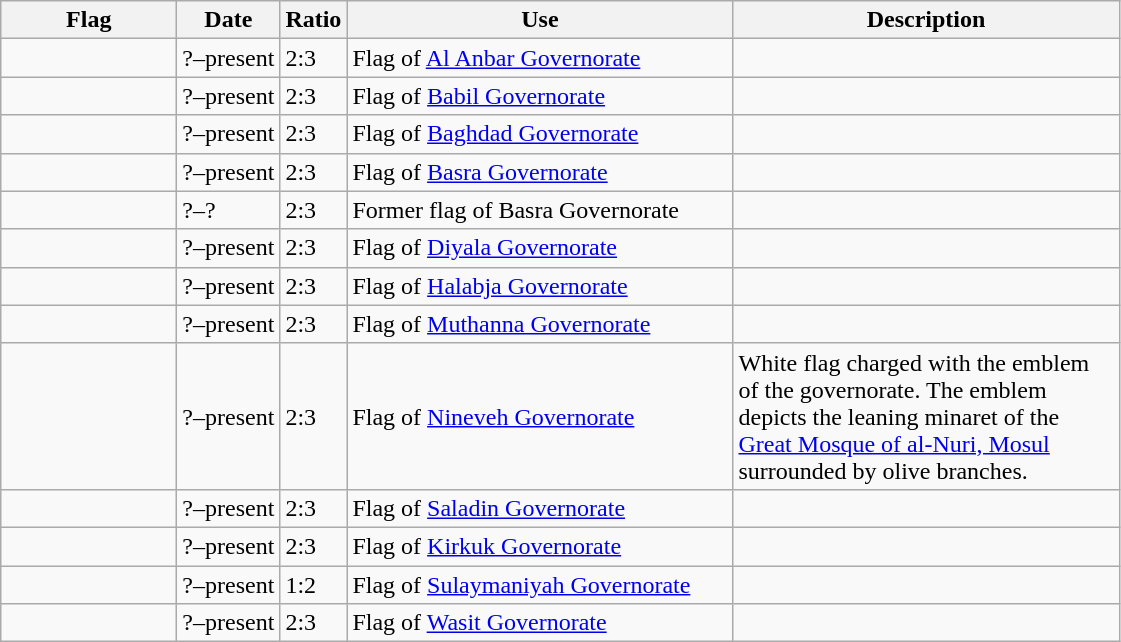<table class="wikitable">
<tr>
<th style="width:110px;">Flag</th>
<th>Date</th>
<th>Ratio</th>
<th style="width:250px;">Use</th>
<th style="width:250px;">Description</th>
</tr>
<tr>
<td></td>
<td>?–present</td>
<td>2:3</td>
<td>Flag of <a href='#'>Al Anbar Governorate</a></td>
<td></td>
</tr>
<tr>
<td></td>
<td>?–present</td>
<td>2:3</td>
<td>Flag of <a href='#'>Babil Governorate</a></td>
<td></td>
</tr>
<tr>
<td></td>
<td>?–present</td>
<td>2:3</td>
<td>Flag of <a href='#'>Baghdad Governorate</a></td>
<td></td>
</tr>
<tr>
<td></td>
<td>?–present</td>
<td>2:3</td>
<td>Flag of <a href='#'>Basra Governorate</a></td>
<td></td>
</tr>
<tr>
<td></td>
<td>?–?</td>
<td>2:3</td>
<td>Former flag of Basra Governorate</td>
<td></td>
</tr>
<tr>
<td></td>
<td>?–present</td>
<td>2:3</td>
<td>Flag of <a href='#'>Diyala Governorate</a></td>
<td></td>
</tr>
<tr>
<td></td>
<td>?–present</td>
<td>2:3</td>
<td>Flag of <a href='#'>Halabja Governorate</a></td>
<td></td>
</tr>
<tr>
<td></td>
<td>?–present</td>
<td>2:3</td>
<td>Flag of <a href='#'>Muthanna Governorate</a></td>
<td></td>
</tr>
<tr>
<td></td>
<td>?–present</td>
<td>2:3</td>
<td>Flag of <a href='#'>Nineveh Governorate</a></td>
<td>White flag charged with the emblem of the governorate. The emblem depicts the leaning minaret of the <a href='#'>Great Mosque of al-Nuri, Mosul</a> surrounded by olive branches.</td>
</tr>
<tr>
<td></td>
<td>?–present</td>
<td>2:3</td>
<td>Flag of <a href='#'>Saladin Governorate</a></td>
<td></td>
</tr>
<tr>
<td></td>
<td>?–present</td>
<td>2:3</td>
<td>Flag of <a href='#'>Kirkuk Governorate</a></td>
<td></td>
</tr>
<tr>
<td></td>
<td>?–present</td>
<td>1:2</td>
<td>Flag of <a href='#'>Sulaymaniyah Governorate</a></td>
<td></td>
</tr>
<tr>
<td></td>
<td>?–present</td>
<td>2:3</td>
<td>Flag of <a href='#'>Wasit Governorate</a></td>
<td></td>
</tr>
</table>
